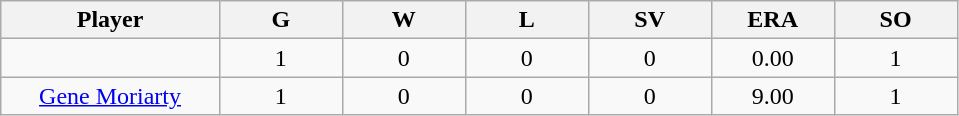<table class="wikitable sortable">
<tr>
<th bgcolor="#DDDDFF" width="16%">Player</th>
<th bgcolor="#DDDDFF" width="9%">G</th>
<th bgcolor="#DDDDFF" width="9%">W</th>
<th bgcolor="#DDDDFF" width="9%">L</th>
<th bgcolor="#DDDDFF" width="9%">SV</th>
<th bgcolor="#DDDDFF" width="9%">ERA</th>
<th bgcolor="#DDDDFF" width="9%">SO</th>
</tr>
<tr align="center">
<td></td>
<td>1</td>
<td>0</td>
<td>0</td>
<td>0</td>
<td>0.00</td>
<td>1</td>
</tr>
<tr align="center">
<td><a href='#'>Gene Moriarty</a></td>
<td>1</td>
<td>0</td>
<td>0</td>
<td>0</td>
<td>9.00</td>
<td>1</td>
</tr>
</table>
